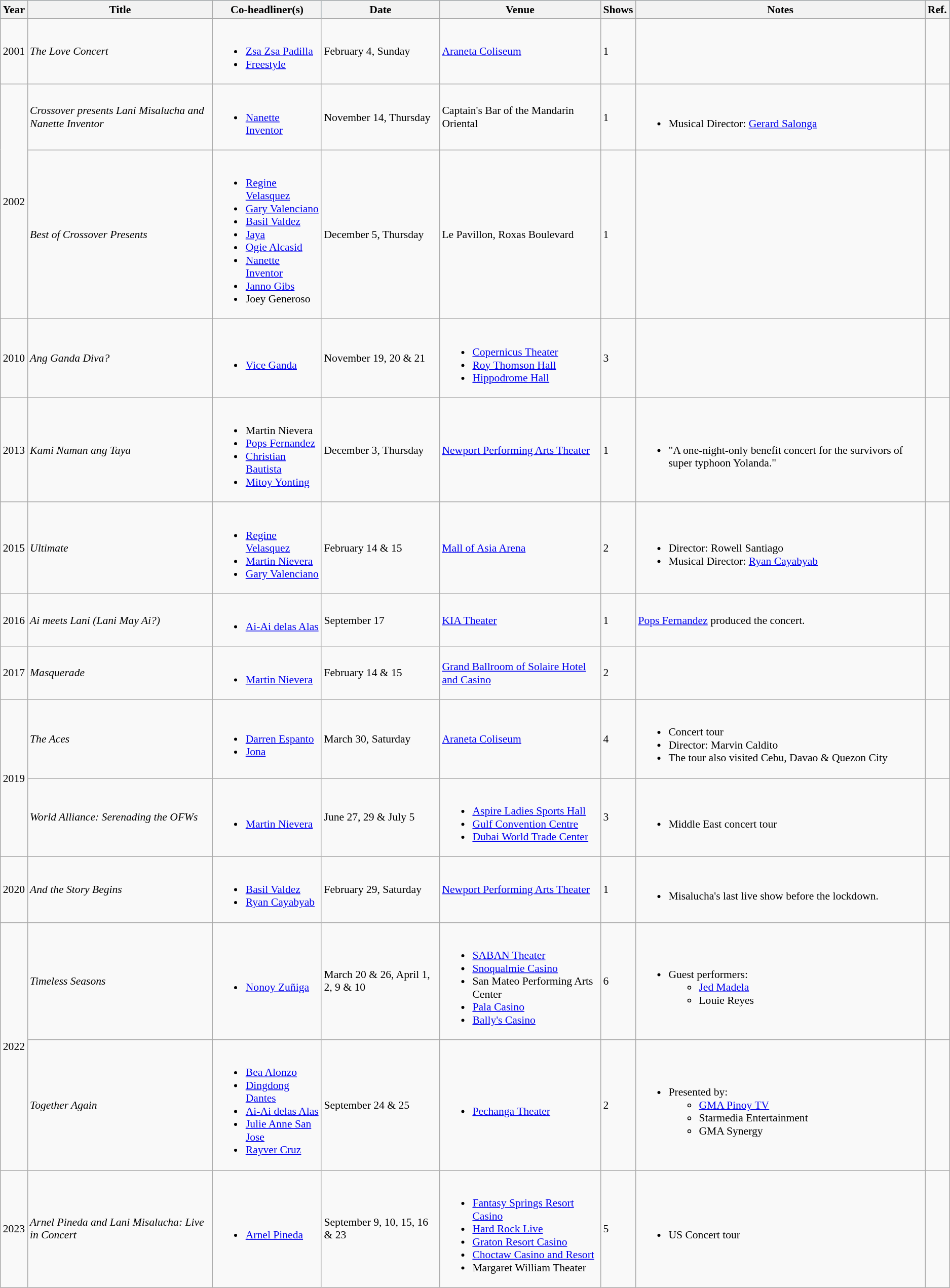<table class="wikitable sortable" style="font-size:90%;">
<tr style="background:#75b2dd; text-align:center;">
<th>Year</th>
<th>Title</th>
<th>Co-headliner(s)</th>
<th>Date</th>
<th>Venue</th>
<th>Shows</th>
<th>Notes</th>
<th>Ref.</th>
</tr>
<tr>
<td>2001</td>
<td><em>The Love Concert</em></td>
<td><br><ul><li><a href='#'>Zsa Zsa Padilla</a></li><li><a href='#'>Freestyle</a></li></ul></td>
<td>February 4, Sunday</td>
<td><a href='#'>Araneta Coliseum</a></td>
<td><div>1</div></td>
<td></td>
<td></td>
</tr>
<tr>
<td rowspan="2">2002</td>
<td><em>Crossover presents Lani Misalucha and Nanette Inventor</em></td>
<td><br><ul><li><a href='#'>Nanette Inventor</a></li></ul></td>
<td>November 14, Thursday</td>
<td>Captain's Bar of the Mandarin Oriental</td>
<td><div>1</div></td>
<td><br><ul><li>Musical Director: <a href='#'>Gerard Salonga</a></li></ul></td>
<td></td>
</tr>
<tr>
<td><em>Best of Crossover Presents</em></td>
<td><br><ul><li><a href='#'>Regine Velasquez</a></li><li><a href='#'>Gary Valenciano</a></li><li><a href='#'>Basil Valdez</a></li><li><a href='#'>Jaya</a></li><li><a href='#'>Ogie Alcasid</a></li><li><a href='#'>Nanette Inventor</a></li><li><a href='#'>Janno Gibs</a></li><li>Joey Generoso</li></ul></td>
<td>December 5, Thursday</td>
<td>Le Pavillon, Roxas Boulevard</td>
<td><div>1</div></td>
<td></td>
<td></td>
</tr>
<tr>
<td>2010</td>
<td><em>Ang Ganda Diva?</em></td>
<td><br><ul><li><a href='#'>Vice Ganda</a></li></ul></td>
<td>November 19, 20 & 21</td>
<td><br><ul><li><a href='#'>Copernicus Theater</a></li><li><a href='#'>Roy Thomson Hall</a></li><li><a href='#'>Hippodrome Hall</a></li></ul></td>
<td><div>3</div></td>
<td></td>
<td></td>
</tr>
<tr>
<td>2013</td>
<td><em>Kami Naman ang Taya</em></td>
<td><br><ul><li>Martin Nievera</li><li><a href='#'>Pops Fernandez</a></li><li><a href='#'>Christian Bautista</a></li><li><a href='#'>Mitoy Yonting</a></li></ul></td>
<td>December 3, Thursday</td>
<td><a href='#'>Newport Performing Arts Theater</a></td>
<td><div>1</div></td>
<td><br><ul><li>"A one-night-only benefit concert for the survivors of super typhoon Yolanda."</li></ul></td>
<td></td>
</tr>
<tr>
<td>2015</td>
<td><em>Ultimate</em></td>
<td><br><ul><li><a href='#'>Regine Velasquez</a></li><li><a href='#'>Martin Nievera</a></li><li><a href='#'>Gary Valenciano</a></li></ul></td>
<td>February 14 & 15</td>
<td><a href='#'>Mall of Asia Arena</a></td>
<td><div>2</div></td>
<td><br><ul><li>Director: Rowell Santiago</li><li>Musical Director: <a href='#'>Ryan Cayabyab</a></li></ul></td>
<td></td>
</tr>
<tr>
<td>2016</td>
<td><em>Ai meets Lani (Lani May Ai?)</em></td>
<td><br><ul><li><a href='#'>Ai-Ai delas Alas</a></li></ul></td>
<td>September 17</td>
<td><a href='#'>KIA Theater</a></td>
<td><div>1</div></td>
<td><a href='#'>Pops Fernandez</a> produced the concert.</td>
<td></td>
</tr>
<tr>
<td>2017</td>
<td><em>Masquerade</em></td>
<td><br><ul><li><a href='#'>Martin Nievera</a></li></ul></td>
<td>February 14 & 15</td>
<td><a href='#'>Grand Ballroom of Solaire Hotel and Casino</a></td>
<td><div>2</div></td>
<td></td>
<td></td>
</tr>
<tr>
<td rowspan="2">2019</td>
<td><em>The Aces</em></td>
<td><br><ul><li><a href='#'>Darren Espanto</a></li><li><a href='#'>Jona</a></li></ul></td>
<td>March 30, Saturday</td>
<td><a href='#'>Araneta Coliseum</a></td>
<td><div>4</div></td>
<td><br><ul><li>Concert tour</li><li>Director: Marvin Caldito</li><li>The tour also visited Cebu, Davao & Quezon City</li></ul></td>
<td></td>
</tr>
<tr>
<td><em>World Alliance: Serenading the OFWs</em></td>
<td><br><ul><li><a href='#'>Martin Nievera</a></li></ul></td>
<td>June 27, 29 & July 5</td>
<td><br><ul><li><a href='#'>Aspire Ladies Sports Hall</a></li><li><a href='#'>Gulf Convention Centre</a></li><li><a href='#'>Dubai World Trade Center</a></li></ul></td>
<td><div>3</div></td>
<td><br><ul><li>Middle East concert tour</li></ul></td>
<td></td>
</tr>
<tr>
<td>2020</td>
<td><em>And the Story Begins</em></td>
<td><br><ul><li><a href='#'>Basil Valdez</a></li><li><a href='#'>Ryan Cayabyab</a></li></ul></td>
<td>February 29, Saturday</td>
<td><a href='#'>Newport Performing Arts Theater</a></td>
<td><div>1</div></td>
<td><br><ul><li>Misalucha's last live show before the lockdown.</li></ul></td>
<td></td>
</tr>
<tr>
<td rowspan="2">2022</td>
<td><em>Timeless Seasons</em></td>
<td><br><ul><li><a href='#'>Nonoy Zuñiga</a></li></ul></td>
<td>March 20 & 26, April 1, 2, 9 & 10</td>
<td><br><ul><li><a href='#'>SABAN Theater</a></li><li><a href='#'>Snoqualmie Casino</a></li><li>San Mateo Performing Arts Center</li><li><a href='#'>Pala Casino</a></li><li><a href='#'>Bally's Casino</a></li></ul></td>
<td><div>6</div></td>
<td><br><ul><li>Guest performers:<ul><li><a href='#'>Jed Madela</a></li><li>Louie Reyes</li></ul></li></ul></td>
<td></td>
</tr>
<tr>
<td><em>Together Again</em></td>
<td><br><ul><li><a href='#'>Bea Alonzo</a></li><li><a href='#'>Dingdong Dantes</a></li><li><a href='#'>Ai-Ai delas Alas</a></li><li><a href='#'>Julie Anne San Jose</a></li><li><a href='#'>Rayver Cruz</a></li></ul></td>
<td>September 24 & 25</td>
<td><br><ul><li><a href='#'>Pechanga Theater</a></li></ul></td>
<td><div>2</div></td>
<td><br><ul><li>Presented by:<ul><li><a href='#'>GMA Pinoy TV</a></li><li>Starmedia Entertainment</li><li>GMA Synergy</li></ul></li></ul></td>
<td></td>
</tr>
<tr>
<td>2023</td>
<td><em>Arnel Pineda and Lani Misalucha: Live in Concert</em></td>
<td><br><ul><li><a href='#'>Arnel Pineda</a></li></ul></td>
<td>September 9, 10, 15, 16 & 23</td>
<td><br><ul><li><a href='#'>Fantasy Springs Resort Casino</a></li><li><a href='#'>Hard Rock Live</a></li><li><a href='#'>Graton Resort Casino</a></li><li><a href='#'>Choctaw Casino and Resort</a></li><li>Margaret William Theater</li></ul></td>
<td><div>5</div></td>
<td><br><ul><li>US Concert tour</li></ul></td>
<td></td>
</tr>
</table>
